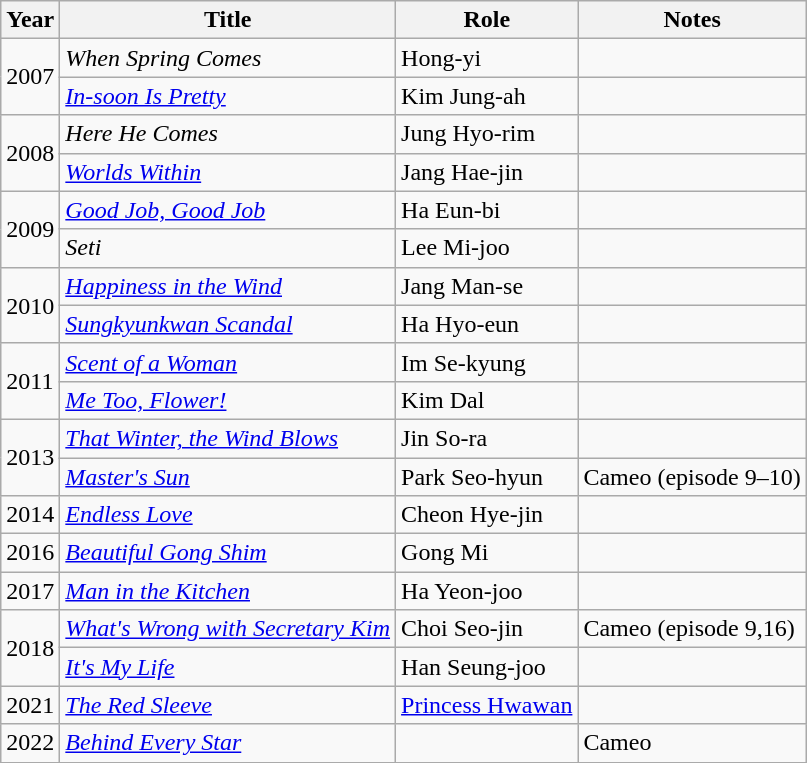<table class="wikitable">
<tr>
<th>Year</th>
<th>Title</th>
<th>Role</th>
<th>Notes</th>
</tr>
<tr>
<td rowspan=2>2007</td>
<td><em>When Spring Comes</em></td>
<td>Hong-yi</td>
<td></td>
</tr>
<tr>
<td><em><a href='#'>In-soon Is Pretty</a></em></td>
<td>Kim Jung-ah</td>
<td></td>
</tr>
<tr>
<td rowspan=2>2008</td>
<td><em>Here He Comes</em></td>
<td>Jung Hyo-rim</td>
<td></td>
</tr>
<tr>
<td><em><a href='#'>Worlds Within</a></em></td>
<td>Jang Hae-jin</td>
<td></td>
</tr>
<tr>
<td rowspan=2>2009</td>
<td><em><a href='#'>Good Job, Good Job</a></em></td>
<td>Ha Eun-bi</td>
<td></td>
</tr>
<tr>
<td><em>Seti</em></td>
<td>Lee Mi-joo</td>
<td></td>
</tr>
<tr>
<td rowspan=2>2010</td>
<td><em><a href='#'>Happiness in the Wind</a></em></td>
<td>Jang Man-se</td>
<td></td>
</tr>
<tr>
<td><em><a href='#'>Sungkyunkwan Scandal</a></em></td>
<td>Ha Hyo-eun</td>
<td></td>
</tr>
<tr>
<td rowspan=2>2011</td>
<td><em><a href='#'>Scent of a Woman</a></em></td>
<td>Im Se-kyung</td>
<td></td>
</tr>
<tr>
<td><em><a href='#'>Me Too, Flower!</a></em></td>
<td>Kim Dal</td>
<td></td>
</tr>
<tr>
<td rowspan=2>2013</td>
<td><em><a href='#'>That Winter, the Wind Blows</a></em></td>
<td>Jin So-ra</td>
<td></td>
</tr>
<tr>
<td><em><a href='#'>Master's Sun</a></em></td>
<td>Park Seo-hyun</td>
<td>Cameo (episode 9–10)</td>
</tr>
<tr>
<td>2014</td>
<td><em><a href='#'>Endless Love</a></em></td>
<td>Cheon Hye-jin</td>
<td></td>
</tr>
<tr>
<td>2016</td>
<td><em><a href='#'>Beautiful Gong Shim</a></em></td>
<td>Gong Mi</td>
<td></td>
</tr>
<tr>
<td>2017</td>
<td><em><a href='#'>Man in the Kitchen</a></em></td>
<td>Ha Yeon-joo</td>
<td></td>
</tr>
<tr>
<td rowspan="2">2018</td>
<td><em><a href='#'>What's Wrong with Secretary Kim</a></em></td>
<td>Choi Seo-jin</td>
<td>Cameo (episode 9,16)</td>
</tr>
<tr>
<td><em><a href='#'>It's My Life</a></em></td>
<td>Han Seung-joo</td>
<td></td>
</tr>
<tr>
<td>2021</td>
<td><em><a href='#'>The Red Sleeve</a></em></td>
<td><a href='#'>Princess Hwawan</a></td>
<td></td>
</tr>
<tr>
<td>2022</td>
<td><em><a href='#'>Behind Every Star</a></em></td>
<td></td>
<td>Cameo</td>
</tr>
<tr>
</tr>
</table>
